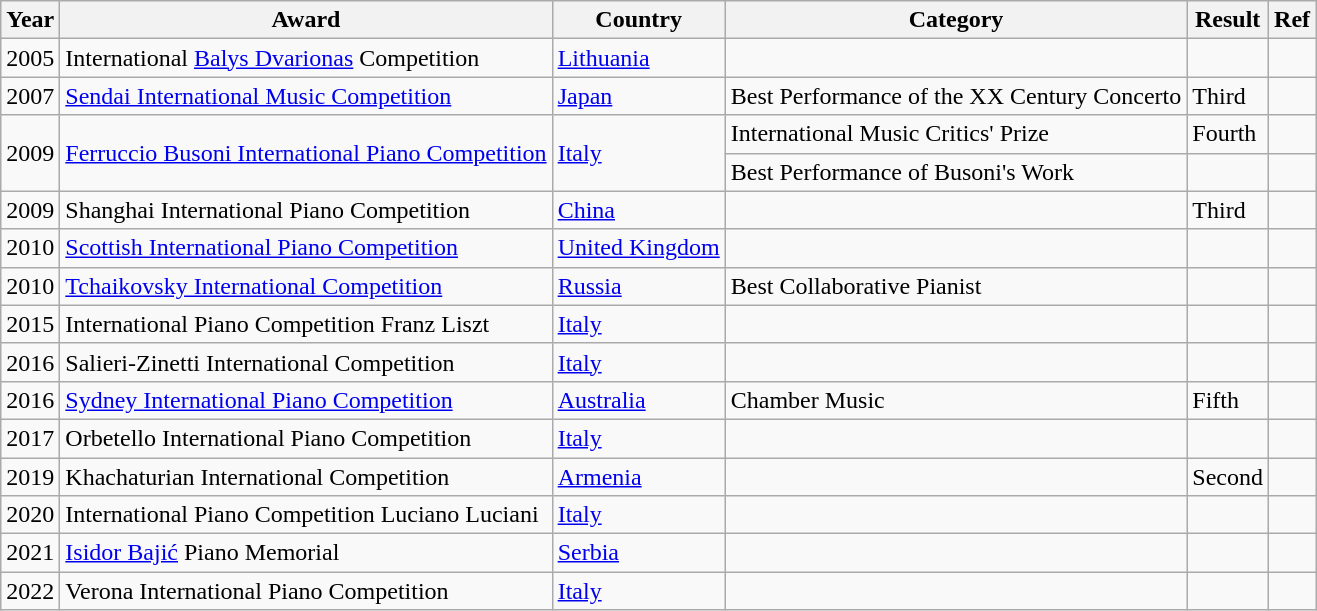<table class="wikitable sortable">
<tr>
<th>Year</th>
<th>Award</th>
<th>Country</th>
<th>Category</th>
<th>Result</th>
<th>Ref</th>
</tr>
<tr>
<td>2005</td>
<td>International <a href='#'>Balys Dvarionas</a> Competition</td>
<td><a href='#'>Lithuania</a></td>
<td></td>
<td></td>
<td></td>
</tr>
<tr>
<td>2007</td>
<td><a href='#'>Sendai International Music Competition</a></td>
<td><a href='#'>Japan</a></td>
<td>Best Performance of the XX Century Concerto</td>
<td>Third</td>
<td></td>
</tr>
<tr>
<td rowspan="2">2009</td>
<td rowspan="2"><a href='#'>Ferruccio Busoni International Piano Competition</a></td>
<td rowspan="2"><a href='#'>Italy</a></td>
<td>International Music Critics' Prize</td>
<td>Fourth</td>
<td></td>
</tr>
<tr>
<td>Best Performance of Busoni's Work</td>
<td></td>
<td></td>
</tr>
<tr>
<td>2009</td>
<td>Shanghai International Piano Competition</td>
<td><a href='#'>China</a></td>
<td></td>
<td>Third</td>
<td></td>
</tr>
<tr>
<td>2010</td>
<td><a href='#'>Scottish International Piano Competition</a></td>
<td><a href='#'>United Kingdom</a></td>
<td></td>
<td></td>
<td></td>
</tr>
<tr>
<td>2010</td>
<td><a href='#'>Tchaikovsky International Competition</a></td>
<td><a href='#'>Russia</a></td>
<td>Best Collaborative Pianist</td>
<td></td>
<td></td>
</tr>
<tr>
<td>2015</td>
<td>International Piano Competition Franz Liszt</td>
<td><a href='#'>Italy</a></td>
<td></td>
<td></td>
<td></td>
</tr>
<tr>
<td>2016</td>
<td>Salieri-Zinetti International Competition</td>
<td><a href='#'>Italy</a></td>
<td></td>
<td></td>
<td></td>
</tr>
<tr>
<td>2016</td>
<td><a href='#'>Sydney International Piano Competition</a></td>
<td><a href='#'>Australia</a></td>
<td>Chamber Music</td>
<td>Fifth</td>
<td></td>
</tr>
<tr>
<td>2017</td>
<td>Orbetello International Piano Competition</td>
<td><a href='#'>Italy</a></td>
<td></td>
<td></td>
<td></td>
</tr>
<tr>
<td>2019</td>
<td>Khachaturian International Competition</td>
<td><a href='#'>Armenia</a></td>
<td></td>
<td>Second</td>
<td></td>
</tr>
<tr>
<td>2020</td>
<td>International Piano Competition Luciano Luciani</td>
<td><a href='#'>Italy</a></td>
<td></td>
<td></td>
<td></td>
</tr>
<tr>
<td>2021</td>
<td><a href='#'>Isidor Bajić</a> Piano Memorial</td>
<td><a href='#'>Serbia</a></td>
<td></td>
<td></td>
<td></td>
</tr>
<tr>
<td>2022</td>
<td>Verona International Piano Competition</td>
<td><a href='#'>Italy</a></td>
<td></td>
<td></td>
<td></td>
</tr>
</table>
